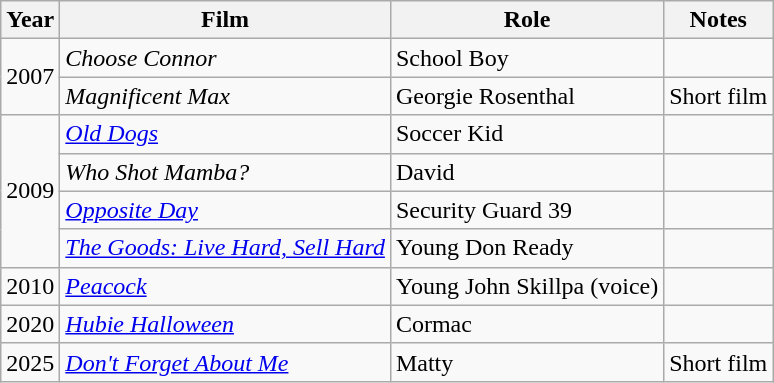<table class="wikitable sortable">
<tr>
<th scope="col">Year</th>
<th scope="col">Film</th>
<th scope="col">Role</th>
<th scope="col" class="unsortable">Notes</th>
</tr>
<tr>
<td rowspan="2">2007</td>
<td><em>Choose Connor</em></td>
<td>School Boy</td>
<td></td>
</tr>
<tr>
<td><em>Magnificent Max</em></td>
<td>Georgie Rosenthal</td>
<td>Short film</td>
</tr>
<tr>
<td rowspan="4">2009</td>
<td><em><a href='#'>Old Dogs</a></em></td>
<td>Soccer Kid</td>
<td></td>
</tr>
<tr>
<td><em>Who Shot Mamba?</em></td>
<td>David</td>
<td></td>
</tr>
<tr>
<td><em><a href='#'>Opposite Day</a></em></td>
<td>Security Guard 39</td>
<td></td>
</tr>
<tr>
<td><em><a href='#'>The Goods: Live Hard, Sell Hard</a></em></td>
<td>Young Don Ready</td>
<td></td>
</tr>
<tr>
<td>2010</td>
<td><em><a href='#'>Peacock</a></em></td>
<td>Young John Skillpa (voice)</td>
<td></td>
</tr>
<tr>
<td>2020</td>
<td><em><a href='#'>Hubie Halloween</a></em></td>
<td>Cormac</td>
<td></td>
</tr>
<tr>
<td>2025</td>
<td><em><a href='#'>Don't Forget About Me</a></em></td>
<td>Matty</td>
<td>Short film</td>
</tr>
</table>
